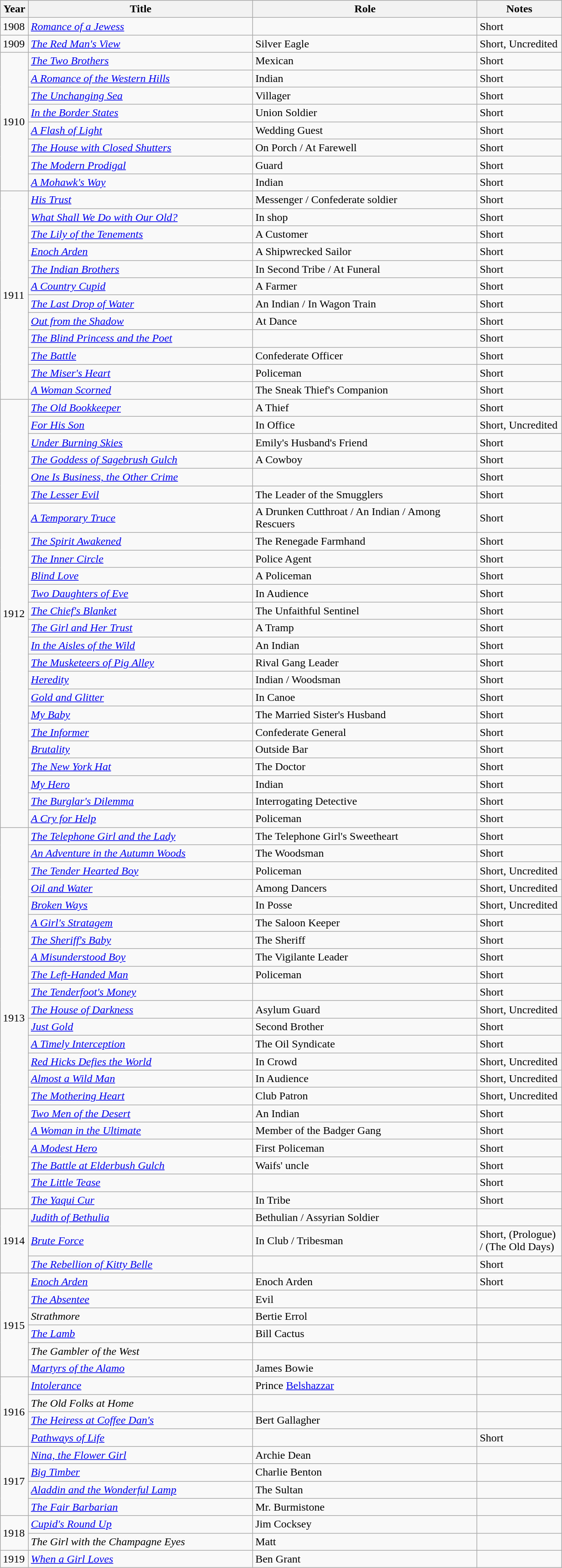<table class=wikitable width=65%>
<tr>
<th width=5%>Year</th>
<th width=40%>Title</th>
<th width=40%>Role</th>
<th>Notes</th>
</tr>
<tr>
<td>1908</td>
<td><em><a href='#'>Romance of a Jewess</a></em></td>
<td></td>
<td>Short</td>
</tr>
<tr>
<td>1909</td>
<td><em><a href='#'>The Red Man's View</a></em></td>
<td>Silver Eagle</td>
<td>Short, Uncredited</td>
</tr>
<tr>
<td rowspan=8>1910</td>
<td><em><a href='#'>The Two Brothers</a></em></td>
<td>Mexican</td>
<td>Short</td>
</tr>
<tr>
<td><em><a href='#'>A Romance of the Western Hills</a></em></td>
<td>Indian</td>
<td>Short</td>
</tr>
<tr>
<td><em><a href='#'>The Unchanging Sea</a></em></td>
<td>Villager</td>
<td>Short</td>
</tr>
<tr>
<td><em><a href='#'>In the Border States</a></em></td>
<td>Union Soldier</td>
<td>Short</td>
</tr>
<tr>
<td><em><a href='#'>A Flash of Light</a></em></td>
<td>Wedding Guest</td>
<td>Short</td>
</tr>
<tr>
<td><em><a href='#'>The House with Closed Shutters</a></em></td>
<td>On Porch / At Farewell</td>
<td>Short</td>
</tr>
<tr>
<td><em><a href='#'>The Modern Prodigal</a></em></td>
<td>Guard</td>
<td>Short</td>
</tr>
<tr>
<td><em><a href='#'>A Mohawk's Way</a></em></td>
<td>Indian</td>
<td>Short</td>
</tr>
<tr>
<td rowspan=12>1911</td>
<td><em><a href='#'>His Trust</a></em></td>
<td>Messenger / Confederate soldier</td>
<td>Short</td>
</tr>
<tr>
<td><em><a href='#'>What Shall We Do with Our Old?</a></em></td>
<td>In shop</td>
<td>Short</td>
</tr>
<tr>
<td><em><a href='#'>The Lily of the Tenements</a></em></td>
<td>A Customer</td>
<td>Short</td>
</tr>
<tr>
<td><em><a href='#'>Enoch Arden</a></em></td>
<td>A Shipwrecked Sailor</td>
<td>Short</td>
</tr>
<tr>
<td><em><a href='#'>The Indian Brothers</a></em></td>
<td>In Second Tribe / At Funeral</td>
<td>Short</td>
</tr>
<tr>
<td><em><a href='#'>A Country Cupid</a></em></td>
<td>A Farmer</td>
<td>Short</td>
</tr>
<tr>
<td><em><a href='#'>The Last Drop of Water</a></em></td>
<td>An Indian / In Wagon Train</td>
<td>Short</td>
</tr>
<tr>
<td><em><a href='#'>Out from the Shadow</a></em></td>
<td>At Dance</td>
<td>Short</td>
</tr>
<tr>
<td><em><a href='#'>The Blind Princess and the Poet</a></em></td>
<td></td>
<td>Short</td>
</tr>
<tr>
<td><em><a href='#'>The Battle</a></em></td>
<td>Confederate Officer</td>
<td>Short</td>
</tr>
<tr>
<td><em><a href='#'>The Miser's Heart</a></em></td>
<td>Policeman</td>
<td>Short</td>
</tr>
<tr>
<td><em><a href='#'>A Woman Scorned</a></em></td>
<td>The Sneak Thief's Companion</td>
<td>Short</td>
</tr>
<tr>
<td rowspan="24">1912</td>
<td><em><a href='#'>The Old Bookkeeper</a></em></td>
<td>A Thief</td>
<td>Short</td>
</tr>
<tr>
<td><em><a href='#'>For His Son</a></em></td>
<td>In Office</td>
<td>Short, Uncredited</td>
</tr>
<tr>
<td><em><a href='#'>Under Burning Skies</a></em></td>
<td>Emily's Husband's Friend</td>
<td>Short</td>
</tr>
<tr>
<td><em><a href='#'>The Goddess of Sagebrush Gulch</a></em></td>
<td>A Cowboy</td>
<td>Short</td>
</tr>
<tr>
<td><em><a href='#'>One Is Business, the Other Crime</a></em></td>
<td></td>
<td>Short</td>
</tr>
<tr>
<td><em><a href='#'>The Lesser Evil</a></em></td>
<td>The Leader of the Smugglers</td>
<td>Short</td>
</tr>
<tr>
<td><em><a href='#'>A Temporary Truce</a></em></td>
<td>A Drunken Cutthroat / An Indian / Among Rescuers</td>
<td>Short</td>
</tr>
<tr>
<td><em><a href='#'>The Spirit Awakened</a></em></td>
<td>The Renegade Farmhand</td>
<td>Short</td>
</tr>
<tr>
<td><em><a href='#'>The Inner Circle</a></em></td>
<td>Police Agent</td>
<td>Short</td>
</tr>
<tr>
<td><em><a href='#'>Blind Love</a></em></td>
<td>A Policeman</td>
<td>Short</td>
</tr>
<tr>
<td><em><a href='#'>Two Daughters of Eve</a></em></td>
<td>In Audience</td>
<td>Short</td>
</tr>
<tr>
<td><em><a href='#'>The Chief's Blanket</a></em></td>
<td>The Unfaithful Sentinel</td>
<td>Short</td>
</tr>
<tr>
<td><em><a href='#'>The Girl and Her Trust</a></em></td>
<td>A Tramp</td>
<td>Short</td>
</tr>
<tr>
<td><em><a href='#'>In the Aisles of the Wild</a></em></td>
<td>An Indian</td>
<td>Short</td>
</tr>
<tr>
<td><em><a href='#'>The Musketeers of Pig Alley</a></em></td>
<td>Rival Gang Leader</td>
<td>Short</td>
</tr>
<tr>
<td><em><a href='#'>Heredity</a></em></td>
<td>Indian / Woodsman</td>
<td>Short</td>
</tr>
<tr>
<td><em><a href='#'>Gold and Glitter</a></em></td>
<td>In Canoe</td>
<td>Short</td>
</tr>
<tr>
<td><em><a href='#'>My Baby</a></em></td>
<td>The Married Sister's Husband</td>
<td>Short</td>
</tr>
<tr>
<td><em><a href='#'>The Informer</a></em></td>
<td>Confederate General</td>
<td>Short</td>
</tr>
<tr>
<td><em><a href='#'>Brutality</a></em></td>
<td>Outside Bar</td>
<td>Short</td>
</tr>
<tr>
<td><em><a href='#'>The New York Hat</a></em></td>
<td>The Doctor</td>
<td>Short</td>
</tr>
<tr>
<td><em><a href='#'>My Hero</a></em></td>
<td>Indian</td>
<td>Short</td>
</tr>
<tr>
<td><em><a href='#'>The Burglar's Dilemma</a></em></td>
<td>Interrogating Detective</td>
<td>Short</td>
</tr>
<tr>
<td><em><a href='#'>A Cry for Help</a></em></td>
<td>Policeman</td>
<td>Short</td>
</tr>
<tr>
<td rowspan=22>1913</td>
<td><em><a href='#'>The Telephone Girl and the Lady</a></em></td>
<td>The Telephone Girl's Sweetheart</td>
<td>Short</td>
</tr>
<tr>
<td><em><a href='#'>An Adventure in the Autumn Woods</a></em></td>
<td>The Woodsman</td>
<td>Short</td>
</tr>
<tr>
<td><em><a href='#'>The Tender Hearted Boy</a></em></td>
<td>Policeman</td>
<td>Short, Uncredited</td>
</tr>
<tr>
<td><em><a href='#'>Oil and Water</a></em></td>
<td>Among Dancers</td>
<td>Short, Uncredited</td>
</tr>
<tr>
<td><em><a href='#'>Broken Ways</a></em></td>
<td>In Posse</td>
<td>Short, Uncredited</td>
</tr>
<tr>
<td><em><a href='#'>A Girl's Stratagem</a></em></td>
<td>The Saloon Keeper</td>
<td>Short</td>
</tr>
<tr>
<td><em><a href='#'>The Sheriff's Baby</a></em></td>
<td>The Sheriff</td>
<td>Short</td>
</tr>
<tr>
<td><em><a href='#'>A Misunderstood Boy</a></em></td>
<td>The Vigilante Leader</td>
<td>Short</td>
</tr>
<tr>
<td><em><a href='#'>The Left-Handed Man</a></em></td>
<td>Policeman</td>
<td>Short</td>
</tr>
<tr>
<td><em><a href='#'>The Tenderfoot's Money</a></em></td>
<td></td>
<td>Short</td>
</tr>
<tr>
<td><em><a href='#'>The House of Darkness</a></em></td>
<td>Asylum Guard</td>
<td>Short, Uncredited</td>
</tr>
<tr>
<td><em><a href='#'>Just Gold</a></em></td>
<td>Second Brother</td>
<td>Short</td>
</tr>
<tr>
<td><em><a href='#'>A Timely Interception</a></em></td>
<td>The Oil Syndicate</td>
<td>Short</td>
</tr>
<tr>
<td><em><a href='#'>Red Hicks Defies the World</a></em></td>
<td>In Crowd</td>
<td>Short, Uncredited</td>
</tr>
<tr>
<td><em><a href='#'>Almost a Wild Man</a></em></td>
<td>In Audience</td>
<td>Short, Uncredited</td>
</tr>
<tr>
<td><em><a href='#'>The Mothering Heart</a></em></td>
<td>Club Patron</td>
<td>Short, Uncredited</td>
</tr>
<tr>
<td><em><a href='#'>Two Men of the Desert</a></em></td>
<td>An Indian</td>
<td>Short</td>
</tr>
<tr>
<td><em><a href='#'>A Woman in the Ultimate</a></em></td>
<td>Member of the Badger Gang</td>
<td>Short</td>
</tr>
<tr>
<td><em><a href='#'>A Modest Hero</a></em></td>
<td>First Policeman</td>
<td>Short</td>
</tr>
<tr>
<td><em><a href='#'>The Battle at Elderbush Gulch</a></em></td>
<td>Waifs' uncle</td>
<td>Short</td>
</tr>
<tr>
<td><em><a href='#'>The Little Tease</a></em></td>
<td></td>
<td>Short</td>
</tr>
<tr>
<td><em><a href='#'>The Yaqui Cur</a></em></td>
<td>In Tribe</td>
<td>Short</td>
</tr>
<tr>
<td rowspan=3>1914</td>
<td><em><a href='#'>Judith of Bethulia</a></em></td>
<td>Bethulian / Assyrian Soldier</td>
<td></td>
</tr>
<tr>
<td><em><a href='#'>Brute Force</a></em></td>
<td>In Club / Tribesman</td>
<td>Short, (Prologue) / (The Old Days)</td>
</tr>
<tr>
<td><em><a href='#'>The Rebellion of Kitty Belle</a></em></td>
<td></td>
<td>Short</td>
</tr>
<tr>
<td rowspan=6>1915</td>
<td><em><a href='#'>Enoch Arden</a></em></td>
<td>Enoch Arden</td>
<td>Short</td>
</tr>
<tr>
<td><em><a href='#'>The Absentee</a></em></td>
<td>Evil</td>
<td></td>
</tr>
<tr>
<td><em>Strathmore</em></td>
<td>Bertie Errol</td>
<td></td>
</tr>
<tr>
<td><em><a href='#'>The Lamb</a></em></td>
<td>Bill Cactus</td>
<td></td>
</tr>
<tr>
<td><em>The Gambler of the West</em></td>
<td></td>
<td></td>
</tr>
<tr>
<td><em><a href='#'>Martyrs of the Alamo</a></em></td>
<td>James Bowie</td>
<td></td>
</tr>
<tr>
<td rowspan=4>1916</td>
<td><em><a href='#'>Intolerance</a></em></td>
<td>Prince <a href='#'>Belshazzar</a></td>
<td></td>
</tr>
<tr>
<td><em>The Old Folks at Home</em></td>
<td></td>
<td></td>
</tr>
<tr>
<td><em><a href='#'>The Heiress at Coffee Dan's</a></em></td>
<td>Bert Gallagher</td>
<td></td>
</tr>
<tr>
<td><em><a href='#'>Pathways of Life</a></em></td>
<td></td>
<td>Short</td>
</tr>
<tr>
<td rowspan=4>1917</td>
<td><em><a href='#'>Nina, the Flower Girl</a></em></td>
<td>Archie Dean</td>
<td></td>
</tr>
<tr>
<td><em><a href='#'>Big Timber</a></em></td>
<td>Charlie Benton</td>
<td></td>
</tr>
<tr>
<td><em><a href='#'>Aladdin and the Wonderful Lamp</a></em></td>
<td>The Sultan</td>
<td></td>
</tr>
<tr>
<td><em><a href='#'>The Fair Barbarian</a></em></td>
<td>Mr. Burmistone</td>
<td></td>
</tr>
<tr>
<td rowspan=2>1918</td>
<td><em><a href='#'>Cupid's Round Up</a></em></td>
<td>Jim Cocksey</td>
<td></td>
</tr>
<tr>
<td><em>The Girl with the Champagne Eyes</em></td>
<td>Matt</td>
<td></td>
</tr>
<tr>
<td>1919</td>
<td><em><a href='#'>When a Girl Loves</a></em></td>
<td>Ben Grant</td>
<td></td>
</tr>
</table>
